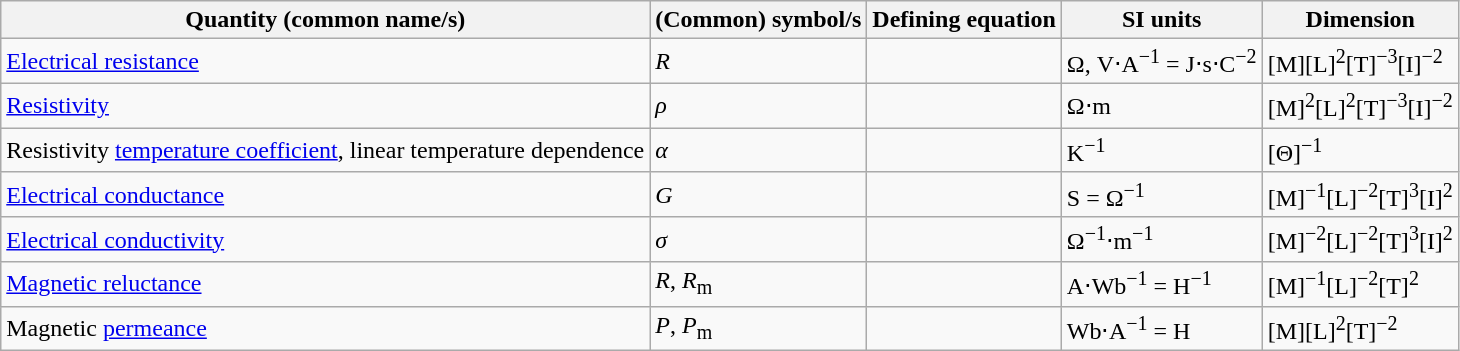<table class="wikitable">
<tr>
<th scope="col">Quantity (common name/s)</th>
<th scope="col">(Common) symbol/s</th>
<th scope="col">Defining equation</th>
<th scope="col">SI units</th>
<th scope="col">Dimension</th>
</tr>
<tr>
<td><a href='#'>Electrical resistance</a></td>
<td><em>R</em></td>
<td></td>
<td>Ω, V⋅A<sup>−1</sup> = J⋅s⋅C<sup>−2</sup></td>
<td>[M][L]<sup>2</sup>[T]<sup>−3</sup>[I]<sup>−2</sup></td>
</tr>
<tr>
<td><a href='#'>Resistivity</a></td>
<td><em>ρ</em></td>
<td></td>
<td>Ω⋅m</td>
<td>[M]<sup>2</sup>[L]<sup>2</sup>[T]<sup>−3</sup>[I]<sup>−2</sup></td>
</tr>
<tr>
<td>Resistivity <a href='#'>temperature coefficient</a>, linear temperature dependence</td>
<td><em>α</em></td>
<td></td>
<td>K<sup>−1</sup></td>
<td>[Θ]<sup>−1</sup></td>
</tr>
<tr>
<td><a href='#'>Electrical conductance</a></td>
<td><em>G</em></td>
<td></td>
<td>S = Ω<sup>−1</sup></td>
<td>[M]<sup>−1</sup>[L]<sup>−2</sup>[T]<sup>3</sup>[I]<sup>2</sup></td>
</tr>
<tr>
<td><a href='#'>Electrical conductivity</a></td>
<td><em>σ</em></td>
<td></td>
<td>Ω<sup>−1</sup>⋅m<sup>−1</sup></td>
<td>[M]<sup>−2</sup>[L]<sup>−2</sup>[T]<sup>3</sup>[I]<sup>2</sup></td>
</tr>
<tr>
<td><a href='#'>Magnetic reluctance</a></td>
<td><em>R</em>, <em>R</em><sub>m</sub></td>
<td></td>
<td>A⋅Wb<sup>−1</sup> = H<sup>−1</sup></td>
<td>[M]<sup>−1</sup>[L]<sup>−2</sup>[T]<sup>2</sup></td>
</tr>
<tr>
<td>Magnetic <a href='#'>permeance</a></td>
<td><em>P</em>, <em>P</em><sub>m</sub></td>
<td></td>
<td>Wb⋅A<sup>−1</sup> = H</td>
<td>[M][L]<sup>2</sup>[T]<sup>−2</sup></td>
</tr>
</table>
